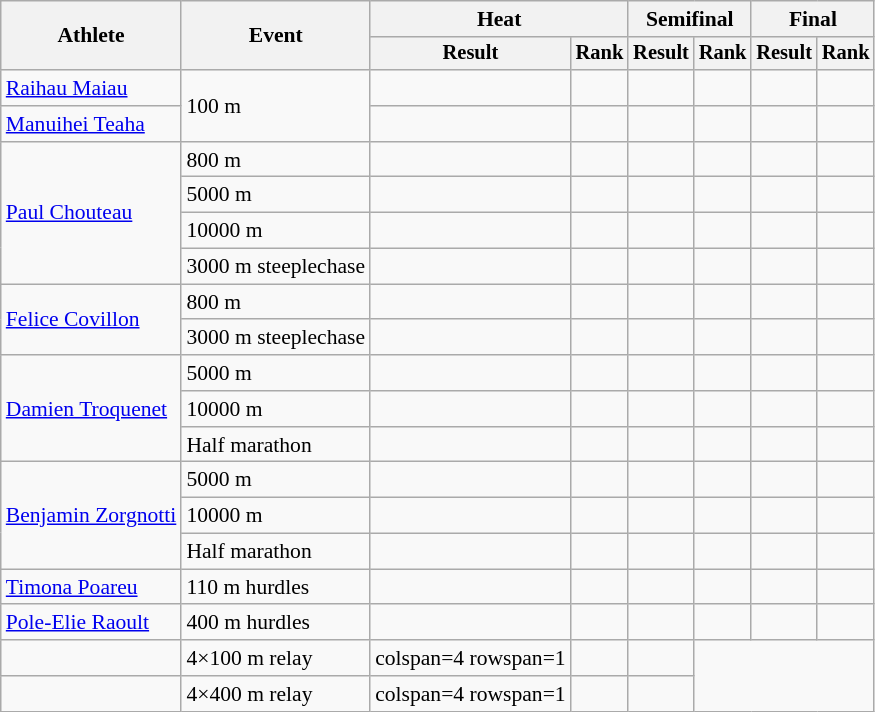<table class="wikitable" style="font-size:90%">
<tr>
<th rowspan="2">Athlete</th>
<th rowspan="2">Event</th>
<th colspan="2">Heat</th>
<th colspan="2">Semifinal</th>
<th colspan="2">Final</th>
</tr>
<tr style="font-size:95%">
<th>Result</th>
<th>Rank</th>
<th>Result</th>
<th>Rank</th>
<th>Result</th>
<th>Rank</th>
</tr>
<tr style=text-align:center>
<td style=text-align:left><a href='#'>Raihau Maiau</a></td>
<td style=text-align:left rowspan=2>100 m</td>
<td></td>
<td></td>
<td></td>
<td></td>
<td></td>
<td></td>
</tr>
<tr style=text-align:center>
<td style=text-align:left><a href='#'>Manuihei Teaha</a></td>
<td></td>
<td></td>
<td></td>
<td></td>
<td></td>
<td></td>
</tr>
<tr style=text-align:center>
<td style=text-align:left rowspan=4><a href='#'>Paul Chouteau</a></td>
<td style=text-align:left>800 m</td>
<td></td>
<td></td>
<td></td>
<td></td>
<td></td>
<td></td>
</tr>
<tr style=text-align:center>
<td style=text-align:left>5000 m</td>
<td></td>
<td></td>
<td></td>
<td></td>
<td></td>
<td></td>
</tr>
<tr style=text-align:center>
<td style=text-align:left>10000 m</td>
<td></td>
<td></td>
<td></td>
<td></td>
<td></td>
<td></td>
</tr>
<tr style=text-align:center>
<td style=text-align:left>3000 m steeplechase</td>
<td></td>
<td></td>
<td></td>
<td></td>
<td></td>
<td></td>
</tr>
<tr style=text-align:center>
<td style=text-align:left rowspan=2><a href='#'>Felice Covillon</a></td>
<td style=text-align:left>800 m</td>
<td></td>
<td></td>
<td></td>
<td></td>
<td></td>
<td></td>
</tr>
<tr style=text-align:center>
<td style=text-align:left>3000 m steeplechase</td>
<td></td>
<td></td>
<td></td>
<td></td>
<td></td>
<td></td>
</tr>
<tr style=text-align:center>
<td style=text-align:left rowspan=3><a href='#'>Damien Troquenet</a></td>
<td style=text-align:left>5000 m</td>
<td></td>
<td></td>
<td></td>
<td></td>
<td></td>
<td></td>
</tr>
<tr style=text-align:center>
<td style=text-align:left>10000 m</td>
<td></td>
<td></td>
<td></td>
<td></td>
<td></td>
<td></td>
</tr>
<tr style=text-align:center>
<td style=text-align:left>Half marathon</td>
<td></td>
<td></td>
<td></td>
<td></td>
<td></td>
<td></td>
</tr>
<tr style=text-align:center>
<td style=text-align:left rowspan=3><a href='#'>Benjamin Zorgnotti</a></td>
<td style=text-align:left>5000 m</td>
<td></td>
<td></td>
<td></td>
<td></td>
<td></td>
<td></td>
</tr>
<tr style=text-align:center>
<td style=text-align:left>10000 m</td>
<td></td>
<td></td>
<td></td>
<td></td>
<td></td>
<td></td>
</tr>
<tr style=text-align:center>
<td style=text-align:left>Half marathon</td>
<td></td>
<td></td>
<td></td>
<td></td>
<td></td>
<td></td>
</tr>
<tr style=text-align:center>
<td style=text-align:left><a href='#'>Timona Poareu</a></td>
<td style=text-align:left>110 m hurdles</td>
<td></td>
<td></td>
<td></td>
<td></td>
<td></td>
<td></td>
</tr>
<tr style=text-align:center>
<td style=text-align:left><a href='#'>Pole-Elie Raoult</a></td>
<td style=text-align:left>400 m hurdles</td>
<td></td>
<td></td>
<td></td>
<td></td>
<td></td>
<td></td>
</tr>
<tr style=text-align:center>
<td style=text-align:left></td>
<td style=text-align:left rowspan=1>4×100 m relay</td>
<td>colspan=4 rowspan=1 </td>
<td></td>
<td></td>
</tr>
<tr style=text-align:center>
<td style=text-align:left></td>
<td style=text-align:left rowspan=1>4×400 m relay</td>
<td>colspan=4 rowspan=1 </td>
<td></td>
<td></td>
</tr>
</table>
